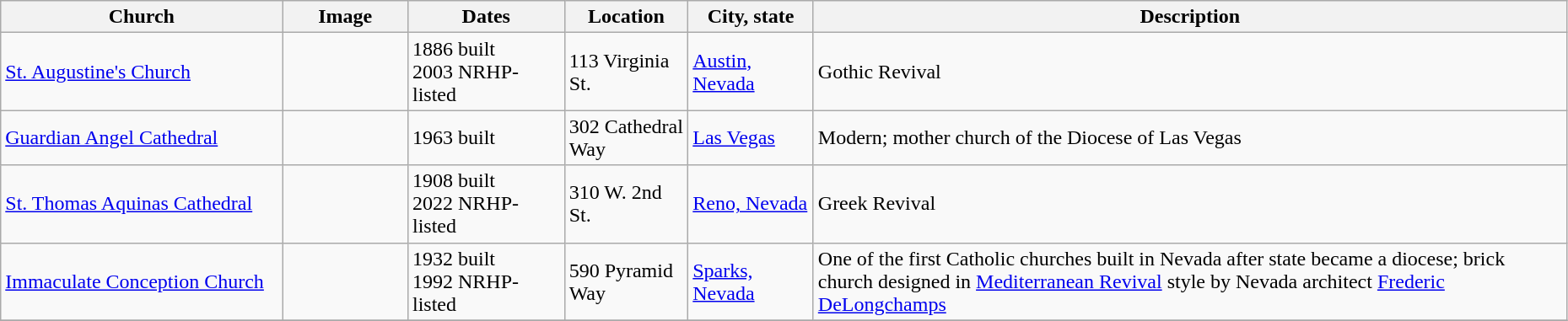<table class="wikitable sortable" style="width:98%">
<tr>
<th width = 18%><strong>Church</strong></th>
<th width = 8% class="unsortable"><strong>Image</strong></th>
<th width = 10%><strong>Dates</strong></th>
<th><strong>Location</strong></th>
<th width = 8%><strong>City, state</strong></th>
<th class="unsortable"><strong>Description</strong></th>
</tr>
<tr>
<td><a href='#'>St. Augustine's Church</a></td>
<td></td>
<td>1886 built<br>2003 NRHP-listed</td>
<td>113 Virginia St.<br><small></small></td>
<td><a href='#'>Austin, Nevada</a></td>
<td>Gothic Revival</td>
</tr>
<tr>
<td><a href='#'>Guardian Angel Cathedral</a></td>
<td></td>
<td>1963 built</td>
<td>302 Cathedral Way<br><small></small></td>
<td><a href='#'>Las Vegas</a></td>
<td>Modern; mother church of the Diocese of Las Vegas</td>
</tr>
<tr>
<td><a href='#'>St. Thomas Aquinas Cathedral</a></td>
<td></td>
<td>1908 built<br>2022 NRHP-listed</td>
<td>310 W. 2nd St.<br><small></small></td>
<td><a href='#'>Reno, Nevada</a></td>
<td>Greek Revival</td>
</tr>
<tr>
<td><a href='#'>Immaculate Conception Church</a></td>
<td></td>
<td>1932 built<br>1992 NRHP-listed</td>
<td>590 Pyramid Way<br><small></small></td>
<td><a href='#'>Sparks, Nevada</a></td>
<td>One of the first Catholic churches built in Nevada after state became a diocese; brick church designed in <a href='#'>Mediterranean Revival</a> style by Nevada architect <a href='#'>Frederic DeLongchamps</a></td>
</tr>
<tr>
</tr>
</table>
